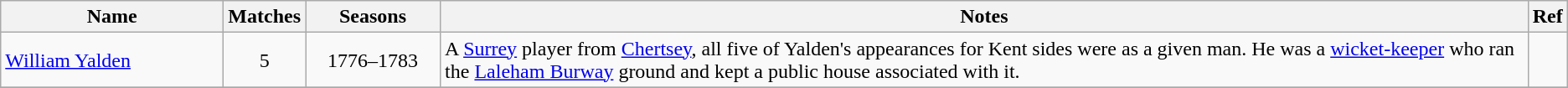<table class="wikitable">
<tr>
<th style="width:170px">Name</th>
<th>Matches</th>
<th style="width: 100px">Seasons</th>
<th>Notes</th>
<th>Ref</th>
</tr>
<tr>
<td><a href='#'>William Yalden</a></td>
<td align=center>5</td>
<td align=center>1776–1783</td>
<td>A <a href='#'>Surrey</a> player from <a href='#'>Chertsey</a>, all five of Yalden's appearances for Kent sides were as a given man. He was a <a href='#'>wicket-keeper</a> who ran the <a href='#'>Laleham Burway</a> ground and kept a public house associated with it.</td>
<td></td>
</tr>
<tr>
</tr>
</table>
